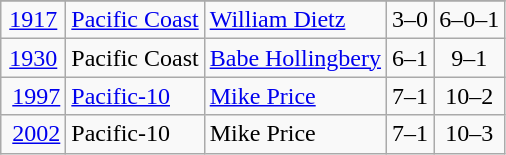<table class=wikitable style="text-align:center">
<tr>
</tr>
<tr>
<td><a href='#'>1917</a></td>
<td align=left><a href='#'>Pacific Coast</a></td>
<td align=left><a href='#'>William Dietz</a></td>
<td>3–0</td>
<td>6–0–1</td>
</tr>
<tr>
<td><a href='#'>1930</a></td>
<td align=left>Pacific Coast</td>
<td align=left><a href='#'>Babe Hollingbery</a></td>
<td>6–1</td>
<td>9–1</td>
</tr>
<tr>
<td> <a href='#'>1997</a></td>
<td align=left><a href='#'>Pacific-10</a></td>
<td align=left><a href='#'>Mike Price</a></td>
<td>7–1</td>
<td>10–2</td>
</tr>
<tr>
<td> <a href='#'>2002</a></td>
<td align=left>Pacific-10</td>
<td align=left>Mike Price</td>
<td>7–1</td>
<td>10–3</td>
</tr>
</table>
